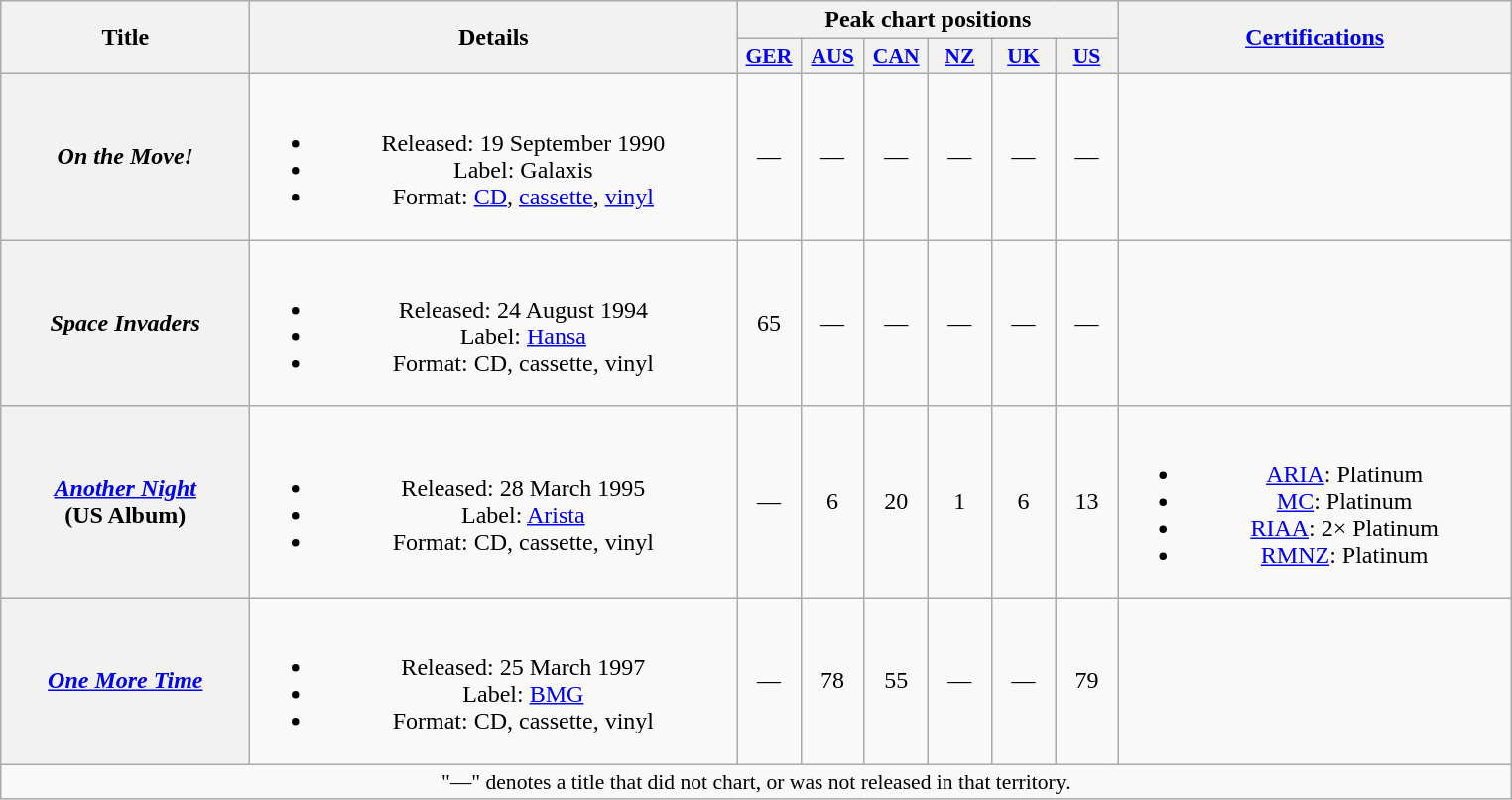<table class="wikitable plainrowheaders" style="text-align:center;">
<tr>
<th scope="col" rowspan="2" style="width:10em;">Title</th>
<th scope="col" rowspan="2" style="width:20em;">Details</th>
<th scope="col" colspan="6">Peak chart positions</th>
<th scope="col" rowspan="2" style="width:16em;"><a href='#'>Certifications</a></th>
</tr>
<tr>
<th scope="col" style="width:2.5em;font-size:90%;"><a href='#'>GER</a><br></th>
<th scope="col" style="width:2.5em;font-size:90%;"><a href='#'>AUS</a><br></th>
<th scope="col" style="width:2.5em;font-size:90%;"><a href='#'>CAN</a><br></th>
<th scope="col" style="width:2.5em;font-size:90%;"><a href='#'>NZ</a><br></th>
<th scope="col" style="width:2.5em;font-size:90%;"><a href='#'>UK</a><br></th>
<th scope="col" style="width:2.5em;font-size:90%;"><a href='#'>US</a><br></th>
</tr>
<tr>
<th scope="row"><em>On the Move!</em></th>
<td><br><ul><li>Released: 19 September 1990</li><li>Label: Galaxis</li><li>Format: <a href='#'>CD</a>, <a href='#'>cassette</a>, <a href='#'>vinyl</a></li></ul></td>
<td>—</td>
<td>—</td>
<td>—</td>
<td>—</td>
<td>—</td>
<td>—</td>
<td></td>
</tr>
<tr>
<th scope="row"><em>Space Invaders</em></th>
<td><br><ul><li>Released: 24 August 1994</li><li>Label: <a href='#'>Hansa</a></li><li>Format: CD, cassette, vinyl</li></ul></td>
<td>65</td>
<td>—</td>
<td>—</td>
<td>—</td>
<td>—</td>
<td>—</td>
<td></td>
</tr>
<tr>
<th scope="row"><em><a href='#'>Another Night</a></em><br> (US Album)</th>
<td><br><ul><li>Released: 28 March 1995</li><li>Label: <a href='#'>Arista</a></li><li>Format: CD, cassette, vinyl</li></ul></td>
<td>—</td>
<td>6</td>
<td>20</td>
<td>1</td>
<td>6</td>
<td>13</td>
<td><br><ul><li><a href='#'>ARIA</a>: Platinum</li><li><a href='#'>MC</a>: Platinum</li><li><a href='#'>RIAA</a>: 2× Platinum</li><li><a href='#'>RMNZ</a>: Platinum</li></ul></td>
</tr>
<tr>
<th scope="row"><em><a href='#'>One More Time</a></em></th>
<td><br><ul><li>Released: 25 March 1997</li><li>Label: <a href='#'>BMG</a></li><li>Format: CD, cassette, vinyl</li></ul></td>
<td>—</td>
<td>78</td>
<td>55</td>
<td>—</td>
<td>—</td>
<td>79</td>
<td></td>
</tr>
<tr>
<td colspan="15" style="font-size:90%">"—" denotes a title that did not chart, or was not released in that territory.</td>
</tr>
</table>
